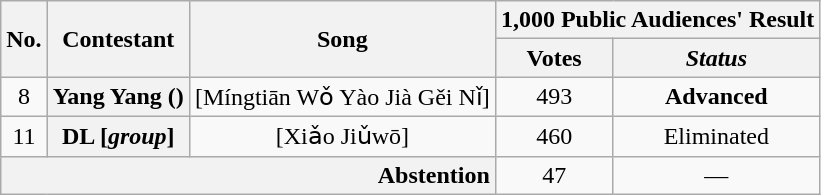<table class="wikitable plainrowheaders" style="text-align:center;">
<tr>
<th scope="col" rowspan="2">No.</th>
<th scope="col" rowspan="2">Contestant</th>
<th scope="col" rowspan="2">Song</th>
<th scope="col" colspan="2">1,000 Public Audiences' Result</th>
</tr>
<tr>
<th scope="col">Votes</th>
<th scope="col"><em>Status</em></th>
</tr>
<tr>
<td>8</td>
<th scope="row">Yang Yang ()</th>
<td> [Míngtiān Wǒ Yào Jià Gěi Nǐ]</td>
<td>493</td>
<td><strong>Advanced</strong></td>
</tr>
<tr>
<td>11</td>
<th scope="row">DL [<em>group</em>]</th>
<td> [Xiǎo Jiǔwō]</td>
<td>460</td>
<td>Eliminated</td>
</tr>
<tr>
<th scope="row" style="text-align:right" colspan="3">Abstention</th>
<td>47</td>
<td>—</td>
</tr>
</table>
